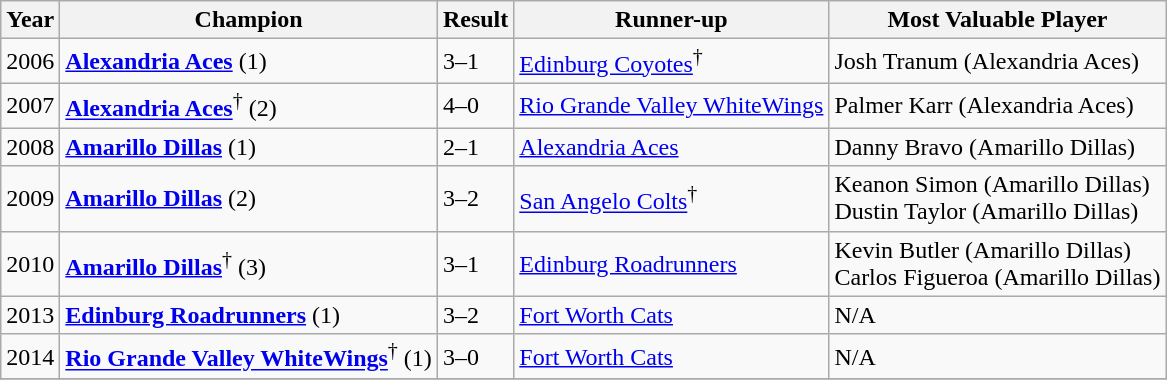<table class="wikitable">
<tr>
<th>Year</th>
<th>Champion</th>
<th class="unsortable">Result</th>
<th>Runner-up</th>
<th>Most Valuable Player</th>
</tr>
<tr>
<td align=center>2006</td>
<td><strong><a href='#'>Alexandria Aces</a></strong> (1)</td>
<td>3–1</td>
<td><a href='#'>Edinburg Coyotes</a><sup>†</sup></td>
<td>Josh Tranum (Alexandria Aces)</td>
</tr>
<tr>
<td align=center>2007</td>
<td><strong><a href='#'>Alexandria Aces</a></strong><sup>†</sup> (2)</td>
<td>4–0</td>
<td><a href='#'>Rio Grande Valley WhiteWings</a></td>
<td>Palmer Karr (Alexandria Aces)</td>
</tr>
<tr>
<td align=center>2008</td>
<td><strong><a href='#'>Amarillo Dillas</a></strong> (1)</td>
<td>2–1</td>
<td><a href='#'>Alexandria Aces</a></td>
<td>Danny Bravo (Amarillo Dillas)</td>
</tr>
<tr>
<td align=center>2009</td>
<td><strong><a href='#'>Amarillo Dillas</a></strong> (2)</td>
<td>3–2</td>
<td><a href='#'>San Angelo Colts</a><sup>†</sup></td>
<td>Keanon Simon (Amarillo Dillas)<br>Dustin Taylor (Amarillo Dillas)</td>
</tr>
<tr>
<td align=center>2010</td>
<td><strong><a href='#'>Amarillo Dillas</a></strong><sup>†</sup> (3)</td>
<td>3–1</td>
<td><a href='#'>Edinburg Roadrunners</a></td>
<td>Kevin Butler (Amarillo Dillas)<br>Carlos Figueroa (Amarillo Dillas)</td>
</tr>
<tr>
<td align=center>2013</td>
<td><strong><a href='#'>Edinburg Roadrunners</a></strong> (1)</td>
<td>3–2</td>
<td><a href='#'>Fort Worth Cats</a></td>
<td>N/A</td>
</tr>
<tr>
<td align=center>2014</td>
<td><strong><a href='#'>Rio Grande Valley WhiteWings</a></strong><sup>†</sup> (1)</td>
<td>3–0</td>
<td><a href='#'>Fort Worth Cats</a></td>
<td>N/A</td>
</tr>
<tr>
</tr>
</table>
